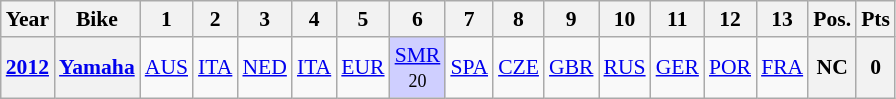<table class="wikitable" style="text-align:center; font-size:90%">
<tr>
<th>Year</th>
<th>Bike</th>
<th>1</th>
<th>2</th>
<th>3</th>
<th>4</th>
<th>5</th>
<th>6</th>
<th>7</th>
<th>8</th>
<th>9</th>
<th>10</th>
<th>11</th>
<th>12</th>
<th>13</th>
<th>Pos.</th>
<th>Pts</th>
</tr>
<tr>
<th><a href='#'>2012</a></th>
<th><a href='#'>Yamaha</a></th>
<td><a href='#'>AUS</a></td>
<td><a href='#'>ITA</a></td>
<td><a href='#'>NED</a></td>
<td><a href='#'>ITA</a></td>
<td><a href='#'>EUR</a></td>
<td style="background:#cfcfff;"><a href='#'>SMR</a><br><small>20</small></td>
<td><a href='#'>SPA</a></td>
<td><a href='#'>CZE</a></td>
<td><a href='#'>GBR</a></td>
<td><a href='#'>RUS</a></td>
<td><a href='#'>GER</a></td>
<td><a href='#'>POR</a></td>
<td><a href='#'>FRA</a></td>
<th>NC</th>
<th>0</th>
</tr>
</table>
